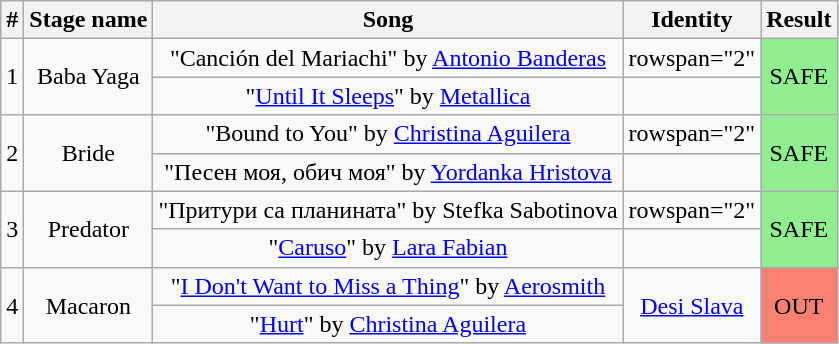<table class="wikitable plainrowheaders" style="text-align: center;">
<tr>
<th>#</th>
<th>Stage name</th>
<th>Song</th>
<th>Identity</th>
<th>Result</th>
</tr>
<tr>
<td rowspan="2">1</td>
<td rowspan="2">Baba Yaga</td>
<td>"Canción del Mariachi" by <a href='#'>Antonio Banderas</a></td>
<td>rowspan="2" </td>
<td rowspan="2" bgcolor="lightgreen">SAFE</td>
</tr>
<tr>
<td>"<a href='#'>Until It Sleeps</a>" by <a href='#'>Metallica</a></td>
</tr>
<tr>
<td rowspan="2">2</td>
<td rowspan="2">Bride</td>
<td>"Bound to You" by <a href='#'>Christina Aguilera</a></td>
<td>rowspan="2" </td>
<td rowspan="2" bgcolor="lightgreen">SAFE</td>
</tr>
<tr>
<td>"Песен моя, обич моя" by <a href='#'>Yordanka Hristova</a></td>
</tr>
<tr>
<td rowspan="2">3</td>
<td rowspan="2">Predator</td>
<td>"Притури са планината" by Stefka Sabotinova</td>
<td>rowspan="2" </td>
<td rowspan="2" bgcolor="lightgreen">SAFE</td>
</tr>
<tr>
<td>"<a href='#'>Caruso</a>" by <a href='#'>Lara Fabian</a></td>
</tr>
<tr>
<td rowspan="2">4</td>
<td rowspan="2">Macaron</td>
<td>"<a href='#'>I Don't Want to Miss a Thing</a>" by <a href='#'>Aerosmith</a></td>
<td rowspan="2"><a href='#'>Desi Slava</a></td>
<td rowspan="2" bgcolor=salmon>OUT</td>
</tr>
<tr>
<td>"<a href='#'>Hurt</a>" by <a href='#'>Christina Aguilera</a></td>
</tr>
</table>
